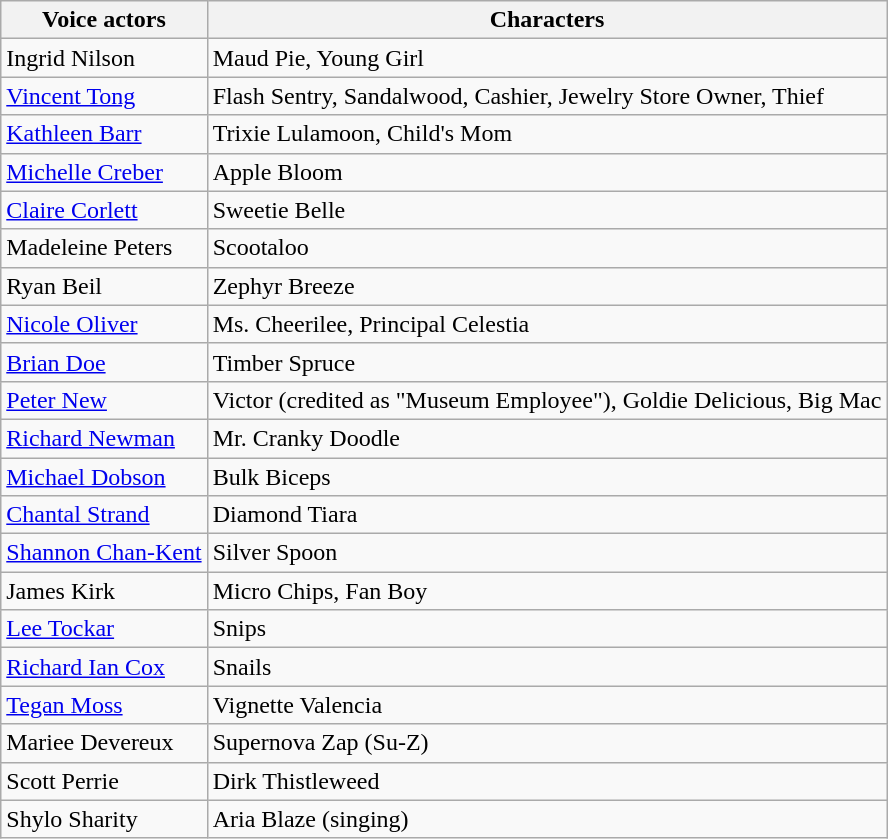<table class="wikitable" font-size:85%;>
<tr>
<th>Voice actors</th>
<th>Characters</th>
</tr>
<tr>
<td>Ingrid Nilson</td>
<td>Maud Pie, Young Girl</td>
</tr>
<tr>
<td><a href='#'>Vincent Tong</a></td>
<td>Flash Sentry, Sandalwood, Cashier, Jewelry Store Owner, Thief</td>
</tr>
<tr>
<td><a href='#'>Kathleen Barr</a></td>
<td>Trixie Lulamoon, Child's Mom</td>
</tr>
<tr>
<td><a href='#'>Michelle Creber</a></td>
<td>Apple Bloom</td>
</tr>
<tr>
<td><a href='#'>Claire Corlett</a></td>
<td>Sweetie Belle</td>
</tr>
<tr>
<td>Madeleine Peters</td>
<td>Scootaloo</td>
</tr>
<tr>
<td>Ryan Beil</td>
<td>Zephyr Breeze</td>
</tr>
<tr>
<td><a href='#'>Nicole Oliver</a></td>
<td>Ms. Cheerilee, Principal Celestia</td>
</tr>
<tr>
<td><a href='#'>Brian Doe</a></td>
<td>Timber Spruce</td>
</tr>
<tr>
<td><a href='#'>Peter New</a></td>
<td>Victor (credited as "Museum Employee"), Goldie Delicious, Big Mac</td>
</tr>
<tr>
<td><a href='#'>Richard Newman</a></td>
<td>Mr. Cranky Doodle</td>
</tr>
<tr>
<td><a href='#'>Michael Dobson</a></td>
<td>Bulk Biceps</td>
</tr>
<tr>
<td><a href='#'>Chantal Strand</a></td>
<td>Diamond Tiara</td>
</tr>
<tr>
<td><a href='#'>Shannon Chan-Kent</a></td>
<td>Silver Spoon</td>
</tr>
<tr>
<td>James Kirk</td>
<td>Micro Chips, Fan Boy</td>
</tr>
<tr>
<td><a href='#'>Lee Tockar</a></td>
<td>Snips</td>
</tr>
<tr>
<td><a href='#'>Richard Ian Cox</a></td>
<td>Snails</td>
</tr>
<tr>
<td><a href='#'>Tegan Moss</a></td>
<td>Vignette Valencia</td>
</tr>
<tr>
<td>Mariee Devereux</td>
<td>Supernova Zap (Su-Z)</td>
</tr>
<tr>
<td>Scott Perrie</td>
<td>Dirk Thistleweed</td>
</tr>
<tr>
<td>Shylo Sharity</td>
<td>Aria Blaze (singing)</td>
</tr>
</table>
